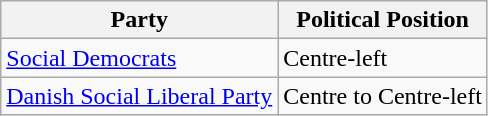<table class="wikitable mw-collapsible mw-collapsed">
<tr>
<th>Party</th>
<th>Political Position</th>
</tr>
<tr>
<td><a href='#'>Social Democrats</a></td>
<td>Centre-left</td>
</tr>
<tr>
<td><a href='#'>Danish Social Liberal Party</a></td>
<td>Centre to Centre-left</td>
</tr>
</table>
